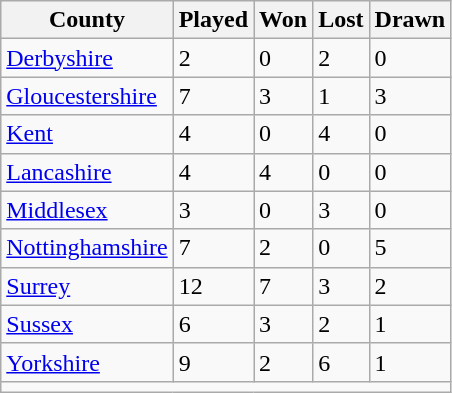<table class="wikitable sortable">
<tr>
<th>County</th>
<th>Played</th>
<th>Won</th>
<th>Lost</th>
<th>Drawn</th>
</tr>
<tr>
<td><a href='#'>Derbyshire</a></td>
<td>2</td>
<td>0</td>
<td>2</td>
<td>0</td>
</tr>
<tr>
<td><a href='#'>Gloucestershire</a></td>
<td>7</td>
<td>3</td>
<td>1</td>
<td>3</td>
</tr>
<tr>
<td><a href='#'>Kent</a></td>
<td>4</td>
<td>0</td>
<td>4</td>
<td>0</td>
</tr>
<tr>
<td><a href='#'>Lancashire</a></td>
<td>4</td>
<td>4</td>
<td>0</td>
<td>0</td>
</tr>
<tr>
<td><a href='#'>Middlesex</a></td>
<td>3</td>
<td>0</td>
<td>3</td>
<td>0</td>
</tr>
<tr>
<td><a href='#'>Nottinghamshire</a></td>
<td>7</td>
<td>2</td>
<td>0</td>
<td>5</td>
</tr>
<tr>
<td><a href='#'>Surrey</a></td>
<td>12</td>
<td>7</td>
<td>3</td>
<td>2</td>
</tr>
<tr>
<td><a href='#'>Sussex</a></td>
<td>6</td>
<td>3</td>
<td>2</td>
<td>1</td>
</tr>
<tr>
<td><a href='#'>Yorkshire</a></td>
<td>9</td>
<td>2</td>
<td>6</td>
<td>1</td>
</tr>
<tr>
<td colspan="5"></td>
</tr>
</table>
